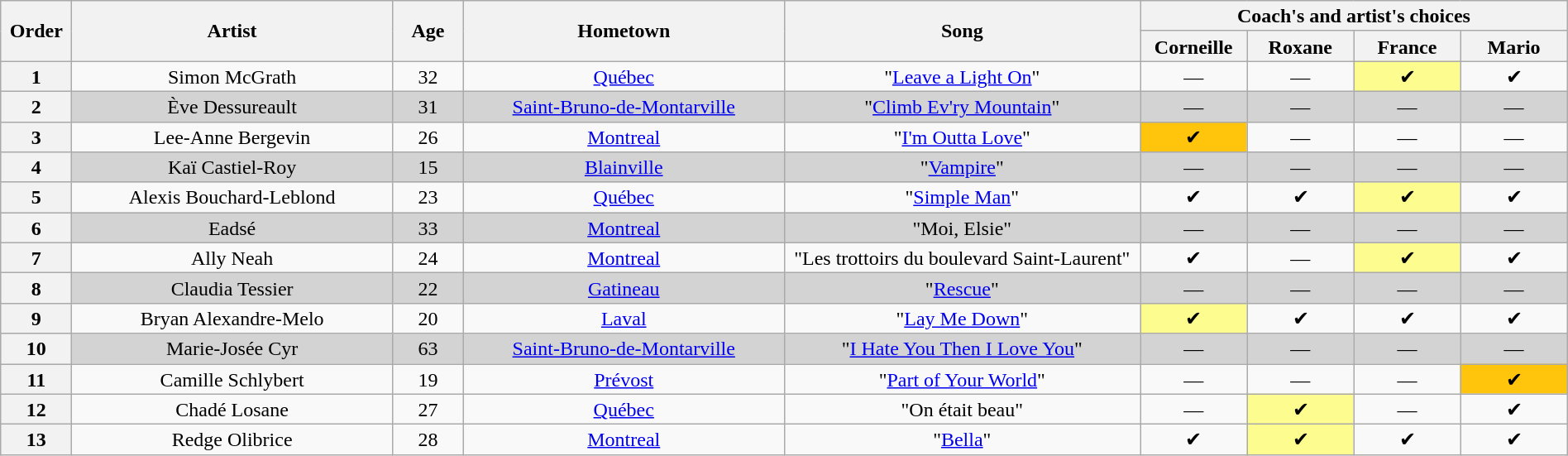<table class="wikitable" style="text-align:center; line-height:17px; width:100%;">
<tr>
<th scope="col" rowspan="2" style="width:04%;">Order</th>
<th scope="col" rowspan="2" style="width:18%;">Artist</th>
<th scope="col" rowspan="2" style="width:04%;">Age</th>
<th scope="col" rowspan="2" style="width:18%;">Hometown</th>
<th scope="col" rowspan="2" style="width:20%;">Song</th>
<th scope="col" colspan="4" style="width:24%;">Coach's and artist's choices</th>
</tr>
<tr>
<th style="width:06%;">Corneille</th>
<th style="width:06%;">Roxane</th>
<th style="width:06%;">France</th>
<th style="width:06%;">Mario</th>
</tr>
<tr>
<th>1</th>
<td>Simon McGrath</td>
<td>32</td>
<td><a href='#'>Québec</a></td>
<td>"<a href='#'>Leave a Light On</a>"</td>
<td>—</td>
<td>—</td>
<td style="background:#fdfc8f;">✔</td>
<td>✔</td>
</tr>
<tr bgcolor=lightgrey>
<th>2</th>
<td>Ève Dessureault</td>
<td>31</td>
<td><a href='#'>Saint-Bruno-de-Montarville</a></td>
<td>"<a href='#'>Climb Ev'ry Mountain</a>"</td>
<td>—</td>
<td>—</td>
<td>—</td>
<td>—</td>
</tr>
<tr>
<th>3</th>
<td>Lee-Anne Bergevin</td>
<td>26</td>
<td><a href='#'>Montreal</a></td>
<td>"<a href='#'>I'm Outta Love</a>"</td>
<td style="background:#FFC40C">✔</td>
<td>—</td>
<td>—</td>
<td>—</td>
</tr>
<tr bgcolor=lightgrey>
<th>4</th>
<td>Kaï Castiel-Roy</td>
<td>15</td>
<td><a href='#'>Blainville</a></td>
<td>"<a href='#'>Vampire</a>"</td>
<td>—</td>
<td>—</td>
<td>—</td>
<td>—</td>
</tr>
<tr>
<th>5</th>
<td>Alexis Bouchard-Leblond</td>
<td>23</td>
<td><a href='#'>Québec</a></td>
<td>"<a href='#'>Simple Man</a>"</td>
<td>✔</td>
<td>✔</td>
<td style="background:#fdfc8f;">✔</td>
<td>✔</td>
</tr>
<tr bgcolor=lightgrey>
<th>6</th>
<td>Eadsé</td>
<td>33</td>
<td><a href='#'>Montreal</a></td>
<td>"Moi, Elsie"</td>
<td>—</td>
<td>—</td>
<td>—</td>
<td>—</td>
</tr>
<tr>
<th>7</th>
<td>Ally Neah</td>
<td>24</td>
<td><a href='#'>Montreal</a></td>
<td>"Les trottoirs du boulevard Saint-Laurent"</td>
<td>✔</td>
<td>—</td>
<td style="background:#fdfc8f;">✔</td>
<td>✔</td>
</tr>
<tr bgcolor=lightgrey>
<th>8</th>
<td>Claudia Tessier</td>
<td>22</td>
<td><a href='#'>Gatineau</a></td>
<td>"<a href='#'>Rescue</a>"</td>
<td>—</td>
<td>—</td>
<td>—</td>
<td>—</td>
</tr>
<tr>
<th>9</th>
<td>Bryan Alexandre-Melo</td>
<td>20</td>
<td><a href='#'>Laval</a></td>
<td>"<a href='#'>Lay Me Down</a>"</td>
<td style="background:#fdfc8f;">✔</td>
<td>✔</td>
<td>✔</td>
<td>✔</td>
</tr>
<tr bgcolor=lightgrey>
<th>10</th>
<td>Marie-Josée Cyr</td>
<td>63</td>
<td><a href='#'>Saint-Bruno-de-Montarville</a></td>
<td>"<a href='#'>I Hate You Then I Love You</a>"</td>
<td>—</td>
<td>—</td>
<td>—</td>
<td>—</td>
</tr>
<tr>
<th>11</th>
<td>Camille Schlybert</td>
<td>19</td>
<td><a href='#'>Prévost</a></td>
<td>"<a href='#'>Part of Your World</a>"</td>
<td>—</td>
<td>—</td>
<td>—</td>
<td style="background:#FFC40C">✔</td>
</tr>
<tr>
<th>12</th>
<td>Chadé Losane</td>
<td>27</td>
<td><a href='#'>Québec</a></td>
<td>"On était beau"</td>
<td>—</td>
<td style="background:#fdfc8f;">✔</td>
<td>—</td>
<td>✔</td>
</tr>
<tr>
<th>13</th>
<td>Redge Olibrice</td>
<td>28</td>
<td><a href='#'>Montreal</a></td>
<td>"<a href='#'>Bella</a>"</td>
<td>✔</td>
<td style="background:#fdfc8f;">✔</td>
<td>✔</td>
<td>✔</td>
</tr>
</table>
